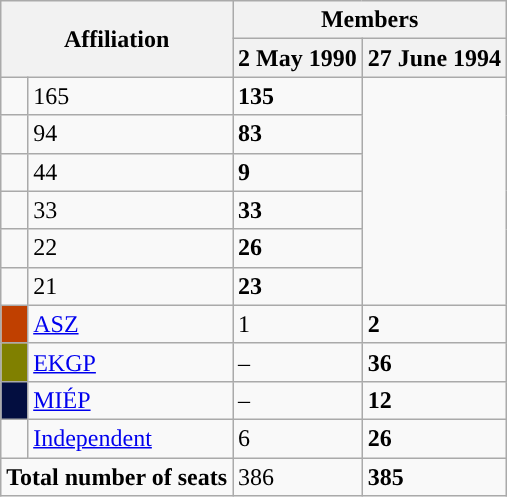<table class="wikitable" border="1">
<tr>
<th colspan="2" rowspan="2" style="vertical-align:middle;">Affiliation</th>
<th colspan="2" style="vertical-align:top;">Members</th>
</tr>
<tr>
<th>2 May 1990</th>
<th>27 June 1994</th>
</tr>
<tr>
<td></td>
<td>165</td>
<td><strong>135</strong></td>
</tr>
<tr>
<td></td>
<td>94</td>
<td><strong>83</strong></td>
</tr>
<tr>
<td></td>
<td>44</td>
<td><strong>9</strong></td>
</tr>
<tr>
<td></td>
<td>33</td>
<td><strong>33</strong></td>
</tr>
<tr>
<td></td>
<td>22</td>
<td><strong>26</strong></td>
</tr>
<tr>
<td></td>
<td>21</td>
<td><strong>23</strong></td>
</tr>
<tr>
<td style="background-color:#C04000"> </td>
<td><a href='#'>ASZ</a> <br></td>
<td>1</td>
<td><strong>2</strong></td>
</tr>
<tr>
<td style="background-color:#808000"> </td>
<td><a href='#'>EKGP</a> <br></td>
<td>–</td>
<td><strong>36</strong></td>
</tr>
<tr>
<td style="background-color:#030E40"> </td>
<td><a href='#'>MIÉP</a> <br></td>
<td>–</td>
<td><strong>12</strong></td>
</tr>
<tr>
<td style="background-color:"> </td>
<td><a href='#'>Independent</a> <br></td>
<td>6</td>
<td><strong>26</strong></td>
</tr>
<tr>
<td colspan="2" rowspan="1"><strong>Total number of seats</strong><br></td>
<td>386</td>
<td><strong>385</strong></td>
</tr>
</table>
